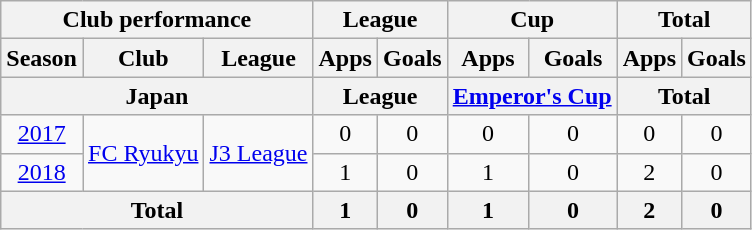<table class="wikitable" style="text-align:center;">
<tr>
<th colspan=3>Club performance</th>
<th colspan=2>League</th>
<th colspan=2>Cup</th>
<th colspan=2>Total</th>
</tr>
<tr>
<th>Season</th>
<th>Club</th>
<th>League</th>
<th>Apps</th>
<th>Goals</th>
<th>Apps</th>
<th>Goals</th>
<th>Apps</th>
<th>Goals</th>
</tr>
<tr>
<th colspan=3>Japan</th>
<th colspan=2>League</th>
<th colspan=2><a href='#'>Emperor's Cup</a></th>
<th colspan=2>Total</th>
</tr>
<tr>
<td><a href='#'>2017</a></td>
<td rowspan="2"><a href='#'>FC Ryukyu</a></td>
<td rowspan="2"><a href='#'>J3 League</a></td>
<td>0</td>
<td>0</td>
<td>0</td>
<td>0</td>
<td>0</td>
<td>0</td>
</tr>
<tr>
<td><a href='#'>2018</a></td>
<td>1</td>
<td>0</td>
<td>1</td>
<td>0</td>
<td>2</td>
<td>0</td>
</tr>
<tr>
<th colspan=3>Total</th>
<th>1</th>
<th>0</th>
<th>1</th>
<th>0</th>
<th>2</th>
<th>0</th>
</tr>
</table>
